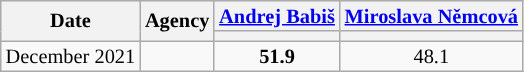<table class="wikitable" style=text-align:center;font-size:85%;line-height:14px;">
<tr>
<th rowspan="2">Date</th>
<th rowspan="2">Agency</th>
<th><a href='#'>Andrej Babiš</a></th>
<th><a href='#'>Miroslava Němcová</a></th>
</tr>
<tr>
<th style="background:"></th>
<th style="background:"></th>
</tr>
<tr>
<td>December 2021</td>
<td></td>
<td><strong>51.9</strong></td>
<td>48.1</td>
</tr>
</table>
